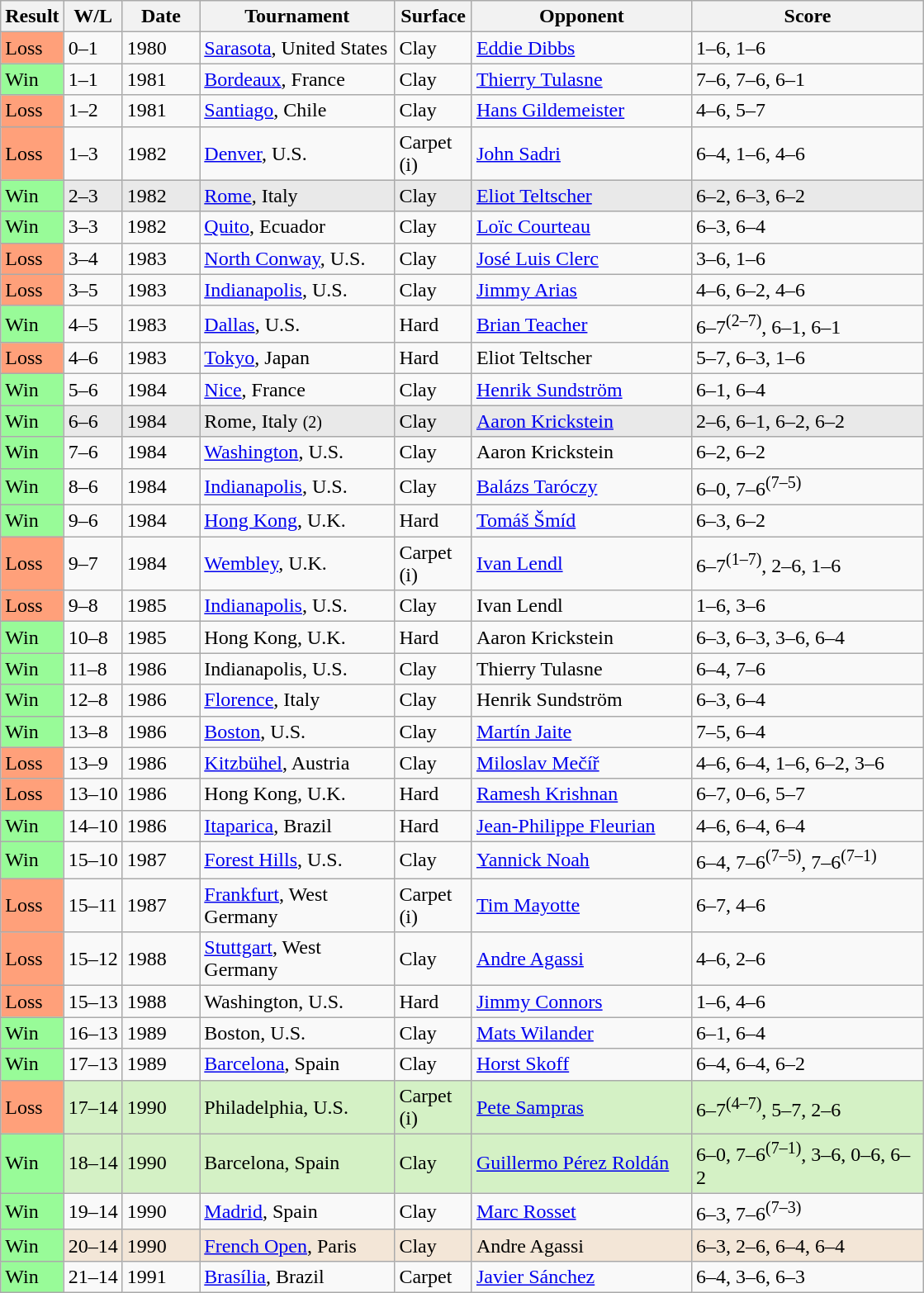<table class="sortable wikitable">
<tr>
<th>Result</th>
<th style="width:40px" class="unsortable">W/L</th>
<th style="width:55px">Date</th>
<th style="width:150px">Tournament</th>
<th style="width:55px">Surface</th>
<th style="width:170px">Opponent</th>
<th style="width:180px" class="unsortable">Score</th>
</tr>
<tr>
<td style="background:#ffa07a;">Loss</td>
<td>0–1</td>
<td>1980</td>
<td><a href='#'>Sarasota</a>, United States</td>
<td>Clay</td>
<td> <a href='#'>Eddie Dibbs</a></td>
<td>1–6, 1–6</td>
</tr>
<tr>
<td style="background:#98fb98;">Win</td>
<td>1–1</td>
<td>1981</td>
<td><a href='#'>Bordeaux</a>, France</td>
<td>Clay</td>
<td> <a href='#'>Thierry Tulasne</a></td>
<td>7–6, 7–6, 6–1</td>
</tr>
<tr>
<td style="background:#ffa07a;">Loss</td>
<td>1–2</td>
<td>1981</td>
<td><a href='#'>Santiago</a>, Chile</td>
<td>Clay</td>
<td> <a href='#'>Hans Gildemeister</a></td>
<td>4–6, 5–7</td>
</tr>
<tr>
<td style="background:#ffa07a;">Loss</td>
<td>1–3</td>
<td>1982</td>
<td><a href='#'>Denver</a>, U.S.</td>
<td>Carpet (i)</td>
<td> <a href='#'>John Sadri</a></td>
<td>6–4, 1–6, 4–6</td>
</tr>
<tr style="background:#e9e9e9;">
<td style="background:#98fb98;">Win</td>
<td>2–3</td>
<td>1982</td>
<td><a href='#'>Rome</a>, Italy</td>
<td>Clay</td>
<td> <a href='#'>Eliot Teltscher</a></td>
<td>6–2, 6–3, 6–2</td>
</tr>
<tr>
<td style="background:#98fb98;">Win</td>
<td>3–3</td>
<td>1982</td>
<td><a href='#'>Quito</a>, Ecuador</td>
<td>Clay</td>
<td> <a href='#'>Loïc Courteau</a></td>
<td>6–3, 6–4</td>
</tr>
<tr>
<td style="background:#ffa07a;">Loss</td>
<td>3–4</td>
<td>1983</td>
<td><a href='#'>North Conway</a>, U.S.</td>
<td>Clay</td>
<td> <a href='#'>José Luis Clerc</a></td>
<td>3–6, 1–6</td>
</tr>
<tr>
<td style="background:#ffa07a;">Loss</td>
<td>3–5</td>
<td>1983</td>
<td><a href='#'>Indianapolis</a>, U.S.</td>
<td>Clay</td>
<td> <a href='#'>Jimmy Arias</a></td>
<td>4–6, 6–2, 4–6</td>
</tr>
<tr>
<td style="background:#98fb98;">Win</td>
<td>4–5</td>
<td>1983</td>
<td><a href='#'>Dallas</a>, U.S.</td>
<td>Hard</td>
<td> <a href='#'>Brian Teacher</a></td>
<td>6–7<sup>(2–7)</sup>, 6–1, 6–1</td>
</tr>
<tr>
<td style="background:#ffa07a;">Loss</td>
<td>4–6</td>
<td>1983</td>
<td><a href='#'>Tokyo</a>, Japan</td>
<td>Hard</td>
<td> Eliot Teltscher</td>
<td>5–7, 6–3, 1–6</td>
</tr>
<tr>
<td style="background:#98fb98;">Win</td>
<td>5–6</td>
<td>1984</td>
<td><a href='#'>Nice</a>, France</td>
<td>Clay</td>
<td> <a href='#'>Henrik Sundström</a></td>
<td>6–1, 6–4</td>
</tr>
<tr style="background:#e9e9e9;">
<td style="background:#98fb98;">Win</td>
<td>6–6</td>
<td>1984</td>
<td>Rome, Italy <small>(2)</small></td>
<td>Clay</td>
<td> <a href='#'>Aaron Krickstein</a></td>
<td>2–6, 6–1, 6–2, 6–2</td>
</tr>
<tr>
<td style="background:#98fb98;">Win</td>
<td>7–6</td>
<td>1984</td>
<td><a href='#'>Washington</a>, U.S.</td>
<td>Clay</td>
<td> Aaron Krickstein</td>
<td>6–2, 6–2</td>
</tr>
<tr>
<td style="background:#98fb98;">Win</td>
<td>8–6</td>
<td>1984</td>
<td><a href='#'>Indianapolis</a>, U.S.</td>
<td>Clay</td>
<td> <a href='#'>Balázs Taróczy</a></td>
<td>6–0, 7–6<sup>(7–5)</sup></td>
</tr>
<tr>
<td style="background:#98fb98;">Win</td>
<td>9–6</td>
<td>1984</td>
<td><a href='#'>Hong Kong</a>, U.K.</td>
<td>Hard</td>
<td> <a href='#'>Tomáš Šmíd</a></td>
<td>6–3, 6–2</td>
</tr>
<tr>
<td style="background:#ffa07a;">Loss</td>
<td>9–7</td>
<td>1984</td>
<td><a href='#'>Wembley</a>, U.K.</td>
<td>Carpet (i)</td>
<td> <a href='#'>Ivan Lendl</a></td>
<td>6–7<sup>(1–7)</sup>, 2–6, 1–6</td>
</tr>
<tr>
<td style="background:#ffa07a;">Loss</td>
<td>9–8</td>
<td>1985</td>
<td><a href='#'>Indianapolis</a>, U.S.</td>
<td>Clay</td>
<td> Ivan Lendl</td>
<td>1–6, 3–6</td>
</tr>
<tr>
<td style="background:#98fb98;">Win</td>
<td>10–8</td>
<td>1985</td>
<td>Hong Kong, U.K.</td>
<td>Hard</td>
<td> Aaron Krickstein</td>
<td>6–3, 6–3, 3–6, 6–4</td>
</tr>
<tr>
<td style="background:#98fb98;">Win</td>
<td>11–8</td>
<td>1986</td>
<td>Indianapolis, U.S.</td>
<td>Clay</td>
<td> Thierry Tulasne</td>
<td>6–4, 7–6</td>
</tr>
<tr>
<td style="background:#98fb98;">Win</td>
<td>12–8</td>
<td>1986</td>
<td><a href='#'>Florence</a>, Italy</td>
<td>Clay</td>
<td> Henrik Sundström</td>
<td>6–3, 6–4</td>
</tr>
<tr>
<td style="background:#98fb98;">Win</td>
<td>13–8</td>
<td>1986</td>
<td><a href='#'>Boston</a>, U.S.</td>
<td>Clay</td>
<td> <a href='#'>Martín Jaite</a></td>
<td>7–5, 6–4</td>
</tr>
<tr>
<td style="background:#ffa07a;">Loss</td>
<td>13–9</td>
<td>1986</td>
<td><a href='#'>Kitzbühel</a>, Austria</td>
<td>Clay</td>
<td> <a href='#'>Miloslav Mečíř</a></td>
<td>4–6, 6–4, 1–6, 6–2, 3–6</td>
</tr>
<tr>
<td style="background:#ffa07a;">Loss</td>
<td>13–10</td>
<td>1986</td>
<td>Hong Kong, U.K.</td>
<td>Hard</td>
<td> <a href='#'>Ramesh Krishnan</a></td>
<td>6–7, 0–6, 5–7</td>
</tr>
<tr>
<td style="background:#98fb98;">Win</td>
<td>14–10</td>
<td>1986</td>
<td><a href='#'>Itaparica</a>, Brazil</td>
<td>Hard</td>
<td> <a href='#'>Jean-Philippe Fleurian</a></td>
<td>4–6, 6–4, 6–4</td>
</tr>
<tr>
<td style="background:#98fb98;">Win</td>
<td>15–10</td>
<td>1987</td>
<td><a href='#'>Forest Hills</a>, U.S.</td>
<td>Clay</td>
<td> <a href='#'>Yannick Noah</a></td>
<td>6–4, 7–6<sup>(7–5)</sup>, 7–6<sup>(7–1)</sup></td>
</tr>
<tr>
<td style="background:#ffa07a;">Loss</td>
<td>15–11</td>
<td>1987</td>
<td><a href='#'>Frankfurt</a>, West Germany</td>
<td>Carpet (i)</td>
<td> <a href='#'>Tim Mayotte</a></td>
<td>6–7, 4–6</td>
</tr>
<tr>
<td style="background:#ffa07a;">Loss</td>
<td>15–12</td>
<td>1988</td>
<td><a href='#'>Stuttgart</a>, West Germany</td>
<td>Clay</td>
<td> <a href='#'>Andre Agassi</a></td>
<td>4–6, 2–6</td>
</tr>
<tr>
<td style="background:#ffa07a;">Loss</td>
<td>15–13</td>
<td>1988</td>
<td>Washington, U.S.</td>
<td>Hard</td>
<td> <a href='#'>Jimmy Connors</a></td>
<td>1–6, 4–6</td>
</tr>
<tr>
<td style="background:#98fb98;">Win</td>
<td>16–13</td>
<td>1989</td>
<td>Boston, U.S.</td>
<td>Clay</td>
<td> <a href='#'>Mats Wilander</a></td>
<td>6–1, 6–4</td>
</tr>
<tr>
<td style="background:#98fb98;">Win</td>
<td>17–13</td>
<td>1989</td>
<td><a href='#'>Barcelona</a>, Spain</td>
<td>Clay</td>
<td> <a href='#'>Horst Skoff</a></td>
<td>6–4, 6–4, 6–2</td>
</tr>
<tr style="background:#d4f1c5;">
<td style="background:#ffa07a;">Loss</td>
<td>17–14</td>
<td>1990</td>
<td>Philadelphia, U.S.</td>
<td>Carpet (i)</td>
<td> <a href='#'>Pete Sampras</a></td>
<td>6–7<sup>(4–7)</sup>, 5–7, 2–6</td>
</tr>
<tr style="background:#d4f1c5;">
<td style="background:#98fb98;">Win</td>
<td>18–14</td>
<td>1990</td>
<td>Barcelona, Spain</td>
<td>Clay</td>
<td> <a href='#'>Guillermo Pérez Roldán</a></td>
<td>6–0, 7–6<sup>(7–1)</sup>, 3–6, 0–6, 6–2</td>
</tr>
<tr>
<td style="background:#98fb98;">Win</td>
<td>19–14</td>
<td>1990</td>
<td><a href='#'>Madrid</a>, Spain</td>
<td>Clay</td>
<td> <a href='#'>Marc Rosset</a></td>
<td>6–3, 7–6<sup>(7–3)</sup></td>
</tr>
<tr style="background:#f3e6d7;">
<td style="background:#98fb98;">Win</td>
<td>20–14</td>
<td>1990</td>
<td><a href='#'>French Open</a>, Paris</td>
<td>Clay</td>
<td> Andre Agassi</td>
<td>6–3, 2–6, 6–4, 6–4</td>
</tr>
<tr>
<td style="background:#98fb98;">Win</td>
<td>21–14</td>
<td>1991</td>
<td><a href='#'>Brasília</a>, Brazil</td>
<td>Carpet</td>
<td> <a href='#'>Javier Sánchez</a></td>
<td>6–4, 3–6, 6–3</td>
</tr>
</table>
